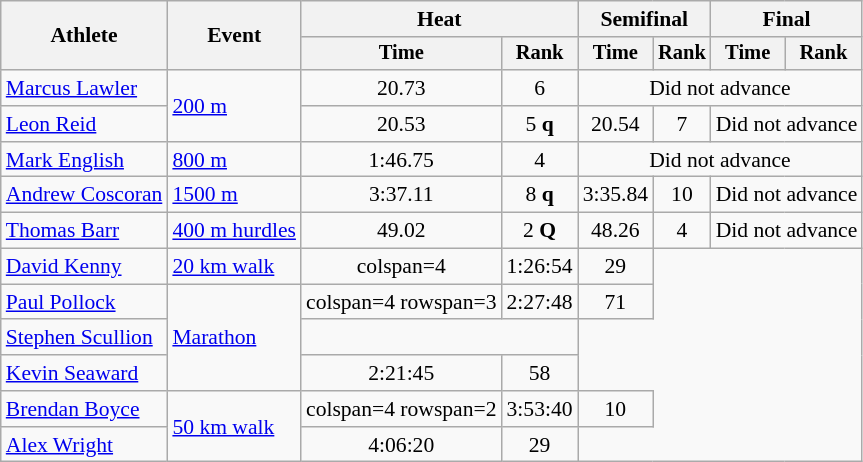<table class=wikitable style=font-size:90%;text-align:center>
<tr>
<th rowspan=2>Athlete</th>
<th rowspan=2>Event</th>
<th colspan=2>Heat</th>
<th colspan=2>Semifinal</th>
<th colspan=2>Final</th>
</tr>
<tr style=font-size:95%>
<th>Time</th>
<th>Rank</th>
<th>Time</th>
<th>Rank</th>
<th>Time</th>
<th>Rank</th>
</tr>
<tr>
<td align=left><a href='#'>Marcus Lawler</a></td>
<td align=left rowspan=2><a href='#'>200 m</a></td>
<td>20.73</td>
<td>6</td>
<td colspan=4>Did not advance</td>
</tr>
<tr>
<td align=left><a href='#'>Leon Reid</a></td>
<td>20.53</td>
<td>5 <strong>q</strong></td>
<td>20.54</td>
<td>7</td>
<td colspan=2>Did not advance</td>
</tr>
<tr>
<td align=left><a href='#'>Mark English</a></td>
<td align=left><a href='#'>800 m</a></td>
<td>1:46.75</td>
<td>4</td>
<td colspan=4>Did not advance</td>
</tr>
<tr>
<td align=left><a href='#'>Andrew Coscoran</a></td>
<td align=left><a href='#'>1500 m</a></td>
<td>3:37.11</td>
<td>8 <strong>q</strong></td>
<td>3:35.84</td>
<td>10</td>
<td colspan=2>Did not advance</td>
</tr>
<tr>
<td align=left><a href='#'>Thomas Barr</a></td>
<td align=left><a href='#'>400 m hurdles</a></td>
<td>49.02</td>
<td>2 <strong>Q</strong></td>
<td>48.26</td>
<td>4</td>
<td colspan=2>Did not advance</td>
</tr>
<tr>
<td align=left><a href='#'>David Kenny</a></td>
<td align=left><a href='#'>20 km walk</a></td>
<td>colspan=4 </td>
<td>1:26:54</td>
<td>29</td>
</tr>
<tr>
<td align=left><a href='#'>Paul Pollock</a></td>
<td align=left rowspan=3><a href='#'>Marathon</a></td>
<td>colspan=4 rowspan=3 </td>
<td>2:27:48</td>
<td>71</td>
</tr>
<tr>
<td align=left><a href='#'>Stephen Scullion</a></td>
<td colspan=2></td>
</tr>
<tr>
<td align=left><a href='#'>Kevin Seaward</a></td>
<td>2:21:45</td>
<td>58</td>
</tr>
<tr>
<td align=left><a href='#'>Brendan Boyce</a></td>
<td align=left rowspan=2><a href='#'>50 km walk</a></td>
<td>colspan=4 rowspan=2 </td>
<td>3:53:40</td>
<td>10</td>
</tr>
<tr>
<td align=left><a href='#'>Alex Wright</a></td>
<td>4:06:20</td>
<td>29</td>
</tr>
</table>
